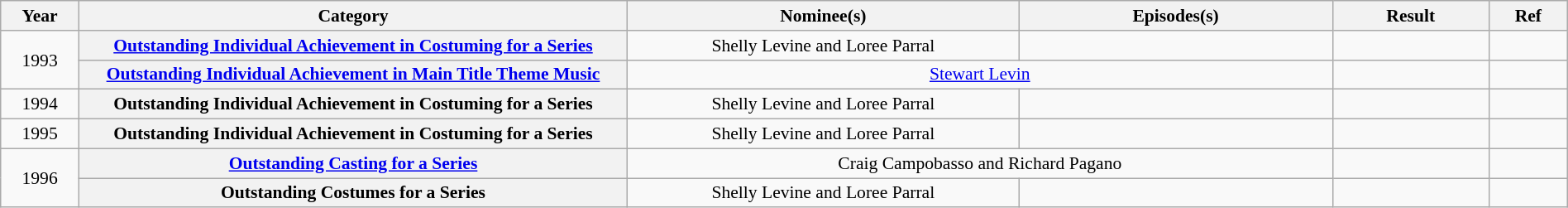<table class="wikitable plainrowheaders" style="font-size: 90%; text-align:center" width=100%>
<tr>
<th scope="col" width="5%">Year</th>
<th scope="col" width="35%">Category</th>
<th scope="col" width="25%">Nominee(s)</th>
<th scope="col" width="20%">Episodes(s)</th>
<th scope="col" width="10%">Result</th>
<th scope="col" width="5%">Ref</th>
</tr>
<tr>
<td rowspan="2">1993</td>
<th scope="row" style="text-align:center"><a href='#'>Outstanding Individual Achievement in Costuming for a Series</a></th>
<td>Shelly Levine and Loree Parral</td>
<td></td>
<td></td>
<td></td>
</tr>
<tr>
<th scope="row" style="text-align:center"><a href='#'>Outstanding Individual Achievement in Main Title Theme Music</a></th>
<td colspan="2"><a href='#'>Stewart Levin</a></td>
<td></td>
<td></td>
</tr>
<tr>
<td>1994</td>
<th scope="row" style="text-align:center">Outstanding Individual Achievement in Costuming for a Series</th>
<td>Shelly Levine and Loree Parral</td>
<td></td>
<td></td>
<td></td>
</tr>
<tr>
<td>1995</td>
<th scope="row" style="text-align:center">Outstanding Individual Achievement in Costuming for a Series</th>
<td>Shelly Levine and Loree Parral</td>
<td></td>
<td></td>
<td></td>
</tr>
<tr>
<td rowspan="2">1996</td>
<th scope="row" style="text-align:center"><a href='#'>Outstanding Casting for a Series</a></th>
<td colspan="2">Craig Campobasso and Richard Pagano</td>
<td></td>
<td></td>
</tr>
<tr>
<th scope="row" style="text-align:center">Outstanding Costumes for a Series</th>
<td>Shelly Levine and Loree Parral</td>
<td></td>
<td></td>
<td></td>
</tr>
</table>
